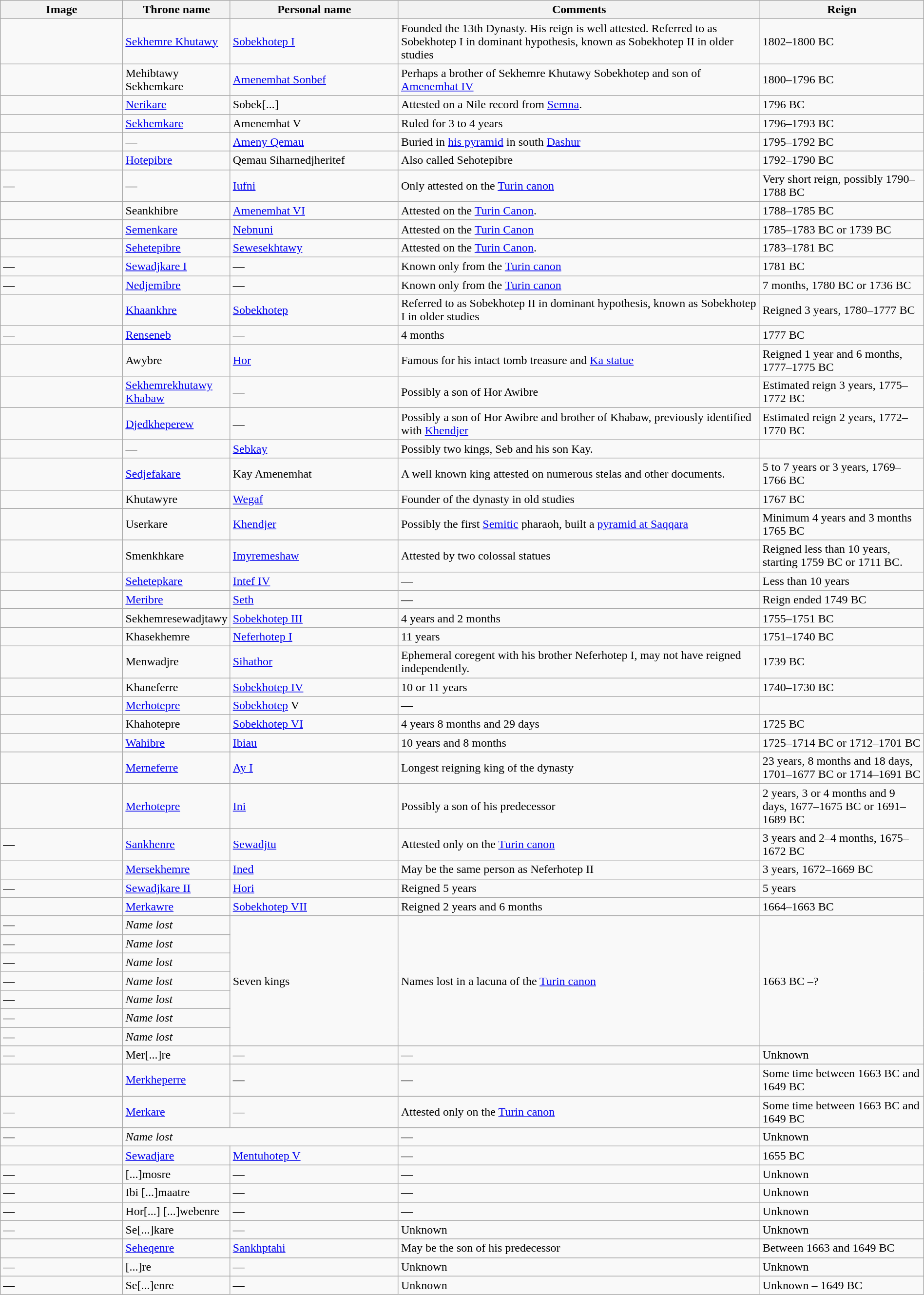<table class="wikitable" width="100%">
<tr>
<th width="15%">Image</th>
<th>Throne name</th>
<th width="20%">Personal name</th>
<th width="45%">Comments</th>
<th width="20%">Reign</th>
</tr>
<tr>
<td></td>
<td><a href='#'>Sekhemre Khutawy</a></td>
<td><a href='#'>Sobekhotep I</a></td>
<td>Founded the 13th Dynasty. His reign is well attested. Referred to as Sobekhotep I in dominant hypothesis, known as Sobekhotep II in older studies</td>
<td>1802–1800 BC</td>
</tr>
<tr>
<td></td>
<td>Mehibtawy Sekhemkare</td>
<td><a href='#'>Amenemhat Sonbef</a></td>
<td>Perhaps a brother of Sekhemre Khutawy Sobekhotep and son of <a href='#'>Amenemhat IV</a></td>
<td>1800–1796 BC</td>
</tr>
<tr>
<td></td>
<td><a href='#'>Nerikare</a></td>
<td>Sobek[...]</td>
<td>Attested on a Nile record from <a href='#'>Semna</a>.</td>
<td>1796 BC</td>
</tr>
<tr>
<td></td>
<td><a href='#'>Sekhemkare</a></td>
<td>Amenemhat V</td>
<td>Ruled for 3 to 4 years</td>
<td>1796–1793 BC</td>
</tr>
<tr>
<td></td>
<td>—</td>
<td><a href='#'>Ameny Qemau</a></td>
<td>Buried in <a href='#'>his pyramid</a> in south <a href='#'>Dashur</a></td>
<td>1795–1792 BC</td>
</tr>
<tr>
<td></td>
<td><a href='#'>Hotepibre</a></td>
<td>Qemau Siharnedjheritef</td>
<td>Also called Sehotepibre</td>
<td>1792–1790 BC</td>
</tr>
<tr>
<td>—</td>
<td>—</td>
<td><a href='#'>Iufni</a></td>
<td>Only attested on the <a href='#'>Turin canon</a></td>
<td>Very short reign, possibly  1790–1788 BC</td>
</tr>
<tr>
<td></td>
<td>Seankhibre</td>
<td><a href='#'>Amenemhat VI</a></td>
<td>Attested on the <a href='#'>Turin Canon</a>.</td>
<td>1788–1785 BC</td>
</tr>
<tr>
<td></td>
<td><a href='#'>Semenkare</a></td>
<td><a href='#'>Nebnuni</a></td>
<td>Attested on the <a href='#'>Turin Canon</a></td>
<td>1785–1783 BC or 1739 BC</td>
</tr>
<tr>
<td></td>
<td><a href='#'>Sehetepibre</a></td>
<td><a href='#'>Sewesekhtawy</a></td>
<td>Attested on the <a href='#'>Turin Canon</a>.</td>
<td>1783–1781 BC</td>
</tr>
<tr>
<td>—</td>
<td><a href='#'>Sewadjkare I</a></td>
<td>—</td>
<td>Known only from the <a href='#'>Turin canon</a></td>
<td>1781 BC</td>
</tr>
<tr>
<td>—</td>
<td><a href='#'>Nedjemibre</a></td>
<td>—</td>
<td>Known only from the <a href='#'>Turin canon</a></td>
<td>7 months, 1780 BC or 1736 BC</td>
</tr>
<tr>
<td></td>
<td><a href='#'>Khaankhre</a></td>
<td><a href='#'>Sobekhotep</a></td>
<td>Referred to as Sobekhotep II in dominant hypothesis, known as Sobekhotep I in older studies</td>
<td>Reigned  3 years, 1780–1777 BC</td>
</tr>
<tr>
<td>—</td>
<td><a href='#'>Renseneb</a></td>
<td>—</td>
<td>4 months</td>
<td>1777 BC</td>
</tr>
<tr>
<td></td>
<td>Awybre</td>
<td><a href='#'>Hor</a></td>
<td>Famous for his intact tomb treasure and <a href='#'>Ka statue</a></td>
<td>Reigned 1 year and 6 months, 1777–1775 BC</td>
</tr>
<tr>
<td></td>
<td><a href='#'>Sekhemrekhutawy Khabaw</a></td>
<td>—</td>
<td>Possibly a son of Hor Awibre</td>
<td>Estimated reign 3 years, 1775–1772 BC</td>
</tr>
<tr>
<td></td>
<td><a href='#'>Djedkheperew</a></td>
<td>—</td>
<td>Possibly a son of Hor Awibre and brother of Khabaw, previously identified with <a href='#'>Khendjer</a></td>
<td>Estimated reign 2 years, 1772–1770 BC</td>
</tr>
<tr>
<td></td>
<td>—</td>
<td><a href='#'>Sebkay</a></td>
<td>Possibly two kings, Seb and his son Kay.</td>
<td></td>
</tr>
<tr>
<td></td>
<td><a href='#'>Sedjefakare</a></td>
<td>Kay Amenemhat</td>
<td>A well known king attested on numerous stelas and other documents.</td>
<td>5 to 7 years or 3 years, 1769–1766 BC</td>
</tr>
<tr>
<td></td>
<td>Khutawyre</td>
<td><a href='#'>Wegaf</a></td>
<td>Founder of the dynasty in old studies</td>
<td> 1767 BC</td>
</tr>
<tr>
<td></td>
<td>Userkare</td>
<td><a href='#'>Khendjer</a></td>
<td>Possibly the first <a href='#'>Semitic</a> pharaoh, built a <a href='#'>pyramid at Saqqara</a></td>
<td>Minimum 4 years and 3 months  1765 BC</td>
</tr>
<tr>
<td></td>
<td>Smenkhkare</td>
<td><a href='#'>Imyremeshaw</a></td>
<td>Attested by two colossal statues</td>
<td>Reigned less than 10 years, starting 1759 BC or 1711 BC.</td>
</tr>
<tr>
<td></td>
<td><a href='#'>Sehetepkare</a></td>
<td><a href='#'>Intef IV</a></td>
<td>—</td>
<td>Less than 10 years</td>
</tr>
<tr>
<td></td>
<td><a href='#'>Meribre</a></td>
<td><a href='#'>Seth</a></td>
<td>—</td>
<td>Reign ended 1749 BC</td>
</tr>
<tr>
<td></td>
<td>Sekhemresewadjtawy</td>
<td><a href='#'>Sobekhotep III</a></td>
<td>4 years and 2 months</td>
<td>1755–1751 BC</td>
</tr>
<tr>
<td></td>
<td>Khasekhemre</td>
<td><a href='#'>Neferhotep I</a></td>
<td>11 years</td>
<td>1751–1740 BC</td>
</tr>
<tr>
<td></td>
<td>Menwadjre</td>
<td><a href='#'>Sihathor</a></td>
<td>Ephemeral coregent with his brother Neferhotep I, may not have reigned independently.</td>
<td>1739 BC</td>
</tr>
<tr>
<td></td>
<td>Khaneferre</td>
<td><a href='#'>Sobekhotep IV</a></td>
<td>10 or 11 years</td>
<td>1740–1730 BC</td>
</tr>
<tr>
<td></td>
<td><a href='#'>Merhotepre</a></td>
<td><a href='#'>Sobekhotep</a> V</td>
<td>—</td>
<td></td>
</tr>
<tr>
<td></td>
<td>Khahotepre</td>
<td><a href='#'>Sobekhotep VI</a></td>
<td>4 years 8 months and 29 days</td>
<td> 1725 BC</td>
</tr>
<tr>
<td></td>
<td><a href='#'>Wahibre</a></td>
<td><a href='#'>Ibiau</a></td>
<td>10 years and 8 months</td>
<td>1725–1714 BC or 1712–1701 BC</td>
</tr>
<tr>
<td></td>
<td><a href='#'>Merneferre</a></td>
<td><a href='#'>Ay I</a></td>
<td>Longest reigning king of the dynasty</td>
<td>23 years, 8 months and 18 days, 1701–1677 BC or 1714–1691 BC</td>
</tr>
<tr>
<td></td>
<td><a href='#'>Merhotepre</a></td>
<td><a href='#'>Ini</a></td>
<td>Possibly a son of his predecessor</td>
<td>2 years, 3 or 4 months and 9 days, 1677–1675 BC or 1691–1689 BC</td>
</tr>
<tr>
<td>—</td>
<td><a href='#'>Sankhenre</a></td>
<td><a href='#'>Sewadjtu</a></td>
<td>Attested only on the <a href='#'>Turin canon</a></td>
<td>3 years and 2–4 months, 1675–1672 BC</td>
</tr>
<tr>
<td></td>
<td><a href='#'>Mersekhemre</a></td>
<td><a href='#'>Ined</a></td>
<td>May be the same person as Neferhotep II</td>
<td>3 years, 1672–1669 BC</td>
</tr>
<tr>
<td>—</td>
<td><a href='#'>Sewadjkare II</a></td>
<td><a href='#'>Hori</a></td>
<td>Reigned 5 years</td>
<td>5 years</td>
</tr>
<tr>
<td></td>
<td><a href='#'>Merkawre</a></td>
<td><a href='#'>Sobekhotep VII</a></td>
<td>Reigned 2 years and 6 months</td>
<td>1664–1663 BC</td>
</tr>
<tr>
<td>—</td>
<td><em>Name lost</em></td>
<td rowspan="7">Seven kings</td>
<td rowspan="7">Names lost in a lacuna of the <a href='#'>Turin canon</a></td>
<td rowspan="7">1663 BC –?</td>
</tr>
<tr>
<td>—</td>
<td><em>Name lost</em></td>
</tr>
<tr>
<td>—</td>
<td><em>Name lost</em></td>
</tr>
<tr>
<td>—</td>
<td><em>Name lost</em></td>
</tr>
<tr>
<td>—</td>
<td><em>Name lost</em></td>
</tr>
<tr>
<td>—</td>
<td><em>Name lost</em></td>
</tr>
<tr>
<td>—</td>
<td><em>Name lost</em></td>
</tr>
<tr>
<td>—</td>
<td>Mer[...]re</td>
<td>—</td>
<td>—</td>
<td>Unknown</td>
</tr>
<tr>
<td></td>
<td><a href='#'>Merkheperre</a></td>
<td>—</td>
<td>—</td>
<td>Some time between 1663 BC and 1649 BC</td>
</tr>
<tr>
<td>—</td>
<td><a href='#'>Merkare</a></td>
<td>—</td>
<td>Attested only on the <a href='#'>Turin canon</a></td>
<td>Some time between 1663 BC and 1649 BC</td>
</tr>
<tr>
<td>—</td>
<td colspan="2"><em>Name lost</em></td>
<td>—</td>
<td>Unknown</td>
</tr>
<tr>
<td></td>
<td><a href='#'>Sewadjare</a></td>
<td><a href='#'>Mentuhotep V</a></td>
<td>—</td>
<td> 1655 BC</td>
</tr>
<tr>
<td>—</td>
<td>[...]mosre</td>
<td>—</td>
<td>—</td>
<td>Unknown</td>
</tr>
<tr>
<td>—</td>
<td>Ibi [...]maatre</td>
<td>—</td>
<td>—</td>
<td>Unknown</td>
</tr>
<tr>
<td>—</td>
<td>Hor[...] [...]webenre</td>
<td>—</td>
<td>—</td>
<td>Unknown</td>
</tr>
<tr>
<td>—</td>
<td>Se[...]kare</td>
<td>—</td>
<td>Unknown</td>
<td>Unknown</td>
</tr>
<tr>
<td></td>
<td><a href='#'>Seheqenre</a></td>
<td><a href='#'>Sankhptahi</a></td>
<td>May be the son of his predecessor</td>
<td>Between 1663 and 1649 BC</td>
</tr>
<tr>
<td>—</td>
<td>[...]re</td>
<td>—</td>
<td>Unknown</td>
<td>Unknown</td>
</tr>
<tr>
<td>—</td>
<td>Se[...]enre</td>
<td>—</td>
<td>Unknown</td>
<td>Unknown – 1649 BC</td>
</tr>
</table>
